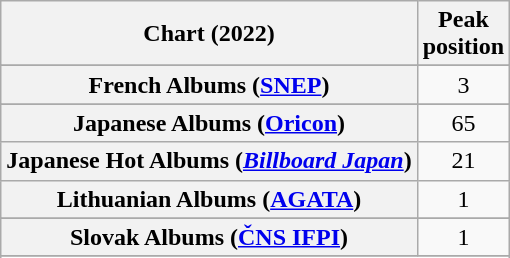<table class="wikitable sortable plainrowheaders" style="text-align:center">
<tr>
<th scope="col">Chart (2022)</th>
<th scope="col">Peak<br>position</th>
</tr>
<tr>
</tr>
<tr>
</tr>
<tr>
</tr>
<tr>
</tr>
<tr>
</tr>
<tr>
</tr>
<tr>
</tr>
<tr>
</tr>
<tr>
</tr>
<tr>
<th scope="row">French Albums (<a href='#'>SNEP</a>)</th>
<td>3</td>
</tr>
<tr>
</tr>
<tr>
</tr>
<tr>
</tr>
<tr>
<th scope="row">Japanese Albums (<a href='#'>Oricon</a>)</th>
<td>65</td>
</tr>
<tr>
<th scope="row">Japanese Hot Albums (<em><a href='#'>Billboard Japan</a></em>)</th>
<td>21</td>
</tr>
<tr>
<th scope="row">Lithuanian Albums (<a href='#'>AGATA</a>)</th>
<td>1</td>
</tr>
<tr>
</tr>
<tr>
</tr>
<tr>
</tr>
<tr>
</tr>
<tr>
</tr>
<tr>
<th scope="row">Slovak Albums (<a href='#'>ČNS IFPI</a>)</th>
<td>1</td>
</tr>
<tr>
</tr>
<tr>
</tr>
<tr>
</tr>
<tr>
</tr>
<tr>
</tr>
<tr>
</tr>
<tr>
</tr>
</table>
